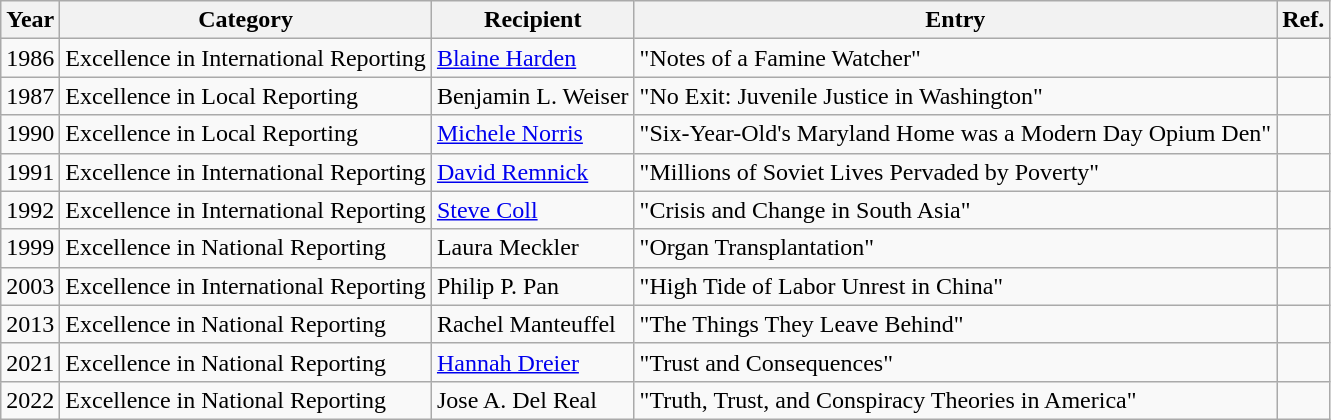<table class="wikitable">
<tr>
<th>Year</th>
<th>Category</th>
<th>Recipient</th>
<th>Entry</th>
<th>Ref.</th>
</tr>
<tr>
<td>1986</td>
<td>Excellence in International Reporting</td>
<td><a href='#'>Blaine Harden</a></td>
<td>"Notes of a Famine Watcher"</td>
<td></td>
</tr>
<tr>
<td>1987</td>
<td>Excellence in Local Reporting</td>
<td>Benjamin L. Weiser</td>
<td>"No Exit: Juvenile Justice in Washington"</td>
<td></td>
</tr>
<tr>
<td>1990</td>
<td>Excellence in Local Reporting</td>
<td><a href='#'>Michele Norris</a></td>
<td>"Six-Year-Old's Maryland Home was a Modern Day Opium Den"</td>
<td></td>
</tr>
<tr>
<td>1991</td>
<td>Excellence in International Reporting</td>
<td><a href='#'>David Remnick</a></td>
<td>"Millions of Soviet Lives Pervaded by Poverty"</td>
<td></td>
</tr>
<tr>
<td>1992</td>
<td>Excellence in International Reporting</td>
<td><a href='#'>Steve Coll</a></td>
<td>"Crisis and Change in South Asia"</td>
<td></td>
</tr>
<tr>
<td>1999</td>
<td>Excellence in National Reporting</td>
<td>Laura Meckler</td>
<td>"Organ Transplantation"</td>
<td></td>
</tr>
<tr>
<td>2003</td>
<td>Excellence in International Reporting</td>
<td>Philip P. Pan</td>
<td>"High Tide of Labor Unrest in China"</td>
<td></td>
</tr>
<tr>
<td>2013</td>
<td>Excellence in National Reporting</td>
<td>Rachel Manteuffel</td>
<td>"The Things They Leave Behind"</td>
<td></td>
</tr>
<tr>
<td>2021</td>
<td>Excellence in National Reporting</td>
<td><a href='#'>Hannah Dreier</a></td>
<td>"Trust and Consequences"</td>
<td></td>
</tr>
<tr>
<td>2022</td>
<td>Excellence in National Reporting</td>
<td>Jose A. Del Real</td>
<td>"Truth, Trust, and Conspiracy Theories in America"</td>
<td></td>
</tr>
</table>
